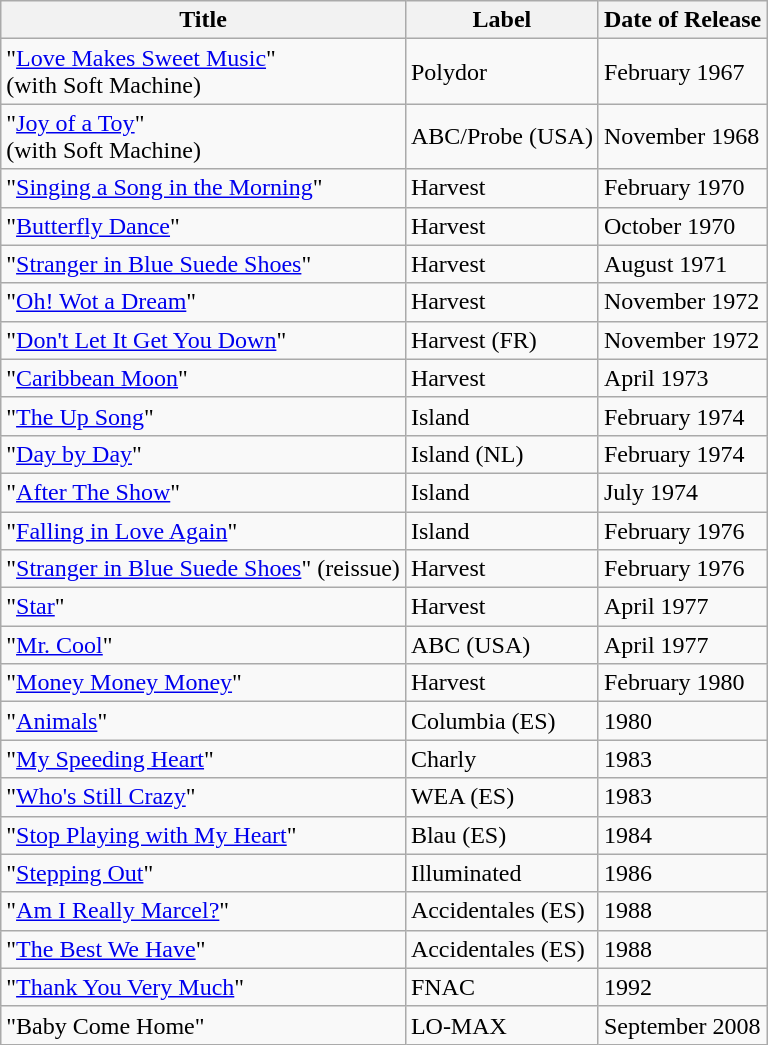<table class="wikitable">
<tr>
<th><strong>Title</strong></th>
<th><strong>Label</strong></th>
<th><strong>Date of Release</strong></th>
</tr>
<tr>
<td>"<a href='#'>Love Makes Sweet Music</a>"<br>(with Soft Machine)</td>
<td>Polydor</td>
<td>February 1967</td>
</tr>
<tr>
<td>"<a href='#'>Joy of a Toy</a>"<br>(with Soft Machine)</td>
<td>ABC/Probe (USA)</td>
<td>November 1968</td>
</tr>
<tr>
<td>"<a href='#'>Singing a Song in the Morning</a>"</td>
<td>Harvest</td>
<td>February 1970</td>
</tr>
<tr>
<td>"<a href='#'>Butterfly Dance</a>"</td>
<td>Harvest</td>
<td>October 1970</td>
</tr>
<tr>
<td>"<a href='#'>Stranger in Blue Suede Shoes</a>"</td>
<td>Harvest</td>
<td>August 1971</td>
</tr>
<tr>
<td>"<a href='#'>Oh! Wot a Dream</a>"</td>
<td>Harvest</td>
<td>November 1972</td>
</tr>
<tr>
<td>"<a href='#'>Don't Let It Get You Down</a>"</td>
<td>Harvest (FR)</td>
<td>November 1972</td>
</tr>
<tr>
<td>"<a href='#'>Caribbean Moon</a>"</td>
<td>Harvest</td>
<td>April 1973</td>
</tr>
<tr>
<td>"<a href='#'>The Up Song</a>"</td>
<td>Island</td>
<td>February 1974</td>
</tr>
<tr>
<td>"<a href='#'>Day by Day</a>"</td>
<td>Island (NL)</td>
<td>February 1974</td>
</tr>
<tr>
<td>"<a href='#'>After The Show</a>"</td>
<td>Island</td>
<td>July 1974</td>
</tr>
<tr>
<td>"<a href='#'>Falling in Love Again</a>"</td>
<td>Island</td>
<td>February 1976</td>
</tr>
<tr>
<td>"<a href='#'>Stranger in Blue Suede Shoes</a>" (reissue)</td>
<td>Harvest</td>
<td>February 1976</td>
</tr>
<tr>
<td>"<a href='#'>Star</a>"</td>
<td>Harvest</td>
<td>April 1977</td>
</tr>
<tr>
<td>"<a href='#'>Mr. Cool</a>"</td>
<td>ABC (USA)</td>
<td>April 1977</td>
</tr>
<tr>
<td>"<a href='#'>Money Money Money</a>"</td>
<td>Harvest</td>
<td>February 1980</td>
</tr>
<tr>
<td>"<a href='#'>Animals</a>"</td>
<td>Columbia (ES)</td>
<td>1980</td>
</tr>
<tr>
<td>"<a href='#'>My Speeding Heart</a>"</td>
<td>Charly</td>
<td>1983</td>
</tr>
<tr>
<td>"<a href='#'>Who's Still Crazy</a>"</td>
<td>WEA (ES)</td>
<td>1983</td>
</tr>
<tr>
<td>"<a href='#'>Stop Playing with My Heart</a>"</td>
<td>Blau (ES)</td>
<td>1984</td>
</tr>
<tr>
<td>"<a href='#'>Stepping Out</a>"</td>
<td>Illuminated</td>
<td>1986</td>
</tr>
<tr>
<td>"<a href='#'>Am I Really Marcel?</a>"</td>
<td>Accidentales (ES)</td>
<td>1988</td>
</tr>
<tr>
<td>"<a href='#'>The Best We Have</a>"</td>
<td>Accidentales (ES)</td>
<td>1988</td>
</tr>
<tr>
<td>"<a href='#'>Thank You Very Much</a>"</td>
<td>FNAC</td>
<td>1992</td>
</tr>
<tr>
<td>"Baby Come Home"</td>
<td>LO-MAX</td>
<td>September 2008</td>
</tr>
</table>
